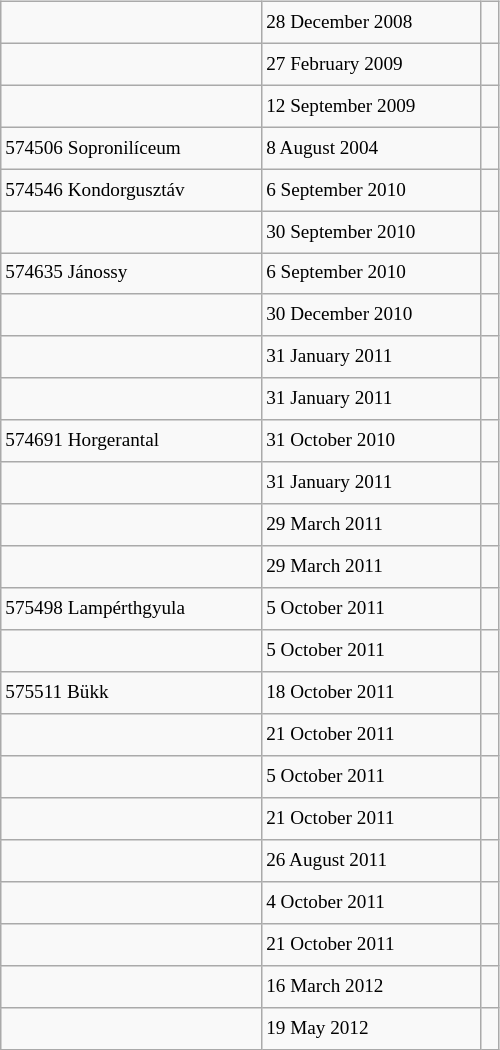<table class="wikitable" style="font-size: 80%; float: left; width: 26em; margin-right: 1em; height: 700px">
<tr>
<td></td>
<td>28 December 2008</td>
<td></td>
</tr>
<tr>
<td></td>
<td>27 February 2009</td>
<td></td>
</tr>
<tr>
<td></td>
<td>12 September 2009</td>
<td></td>
</tr>
<tr>
<td>574506 Sopronilíceum</td>
<td>8 August 2004</td>
<td> </td>
</tr>
<tr>
<td>574546 Kondorgusztáv</td>
<td>6 September 2010</td>
<td> </td>
</tr>
<tr>
<td></td>
<td>30 September 2010</td>
<td></td>
</tr>
<tr>
<td>574635 Jánossy</td>
<td>6 September 2010</td>
<td> </td>
</tr>
<tr>
<td></td>
<td>30 December 2010</td>
<td> </td>
</tr>
<tr>
<td></td>
<td>31 January 2011</td>
<td> </td>
</tr>
<tr>
<td></td>
<td>31 January 2011</td>
<td> </td>
</tr>
<tr>
<td>574691 Horgerantal</td>
<td>31 October 2010</td>
<td> </td>
</tr>
<tr>
<td></td>
<td>31 January 2011</td>
<td> </td>
</tr>
<tr>
<td></td>
<td>29 March 2011</td>
<td> </td>
</tr>
<tr>
<td></td>
<td>29 March 2011</td>
<td> </td>
</tr>
<tr>
<td>575498 Lampérthgyula</td>
<td>5 October 2011</td>
<td> </td>
</tr>
<tr>
<td></td>
<td>5 October 2011</td>
<td></td>
</tr>
<tr>
<td>575511 Bükk</td>
<td>18 October 2011</td>
<td> </td>
</tr>
<tr>
<td></td>
<td>21 October 2011</td>
<td></td>
</tr>
<tr>
<td></td>
<td>5 October 2011</td>
<td></td>
</tr>
<tr>
<td></td>
<td>21 October 2011</td>
<td></td>
</tr>
<tr>
<td></td>
<td>26 August 2011</td>
<td></td>
</tr>
<tr>
<td></td>
<td>4 October 2011</td>
<td></td>
</tr>
<tr>
<td></td>
<td>21 October 2011</td>
<td></td>
</tr>
<tr>
<td></td>
<td>16 March 2012</td>
<td></td>
</tr>
<tr>
<td></td>
<td>19 May 2012</td>
<td></td>
</tr>
</table>
